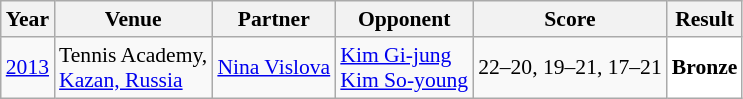<table class="sortable wikitable" style="font-size: 90%;">
<tr>
<th>Year</th>
<th>Venue</th>
<th>Partner</th>
<th>Opponent</th>
<th>Score</th>
<th>Result</th>
</tr>
<tr>
<td align="center"><a href='#'>2013</a></td>
<td align="left">Tennis Academy,<br><a href='#'>Kazan, Russia</a></td>
<td align="left"> <a href='#'>Nina Vislova</a></td>
<td align="left"> <a href='#'>Kim Gi-jung</a> <br>  <a href='#'>Kim So-young</a></td>
<td align="left">22–20, 19–21, 17–21</td>
<td style="text-align:left; background:white"> <strong>Bronze</strong></td>
</tr>
</table>
